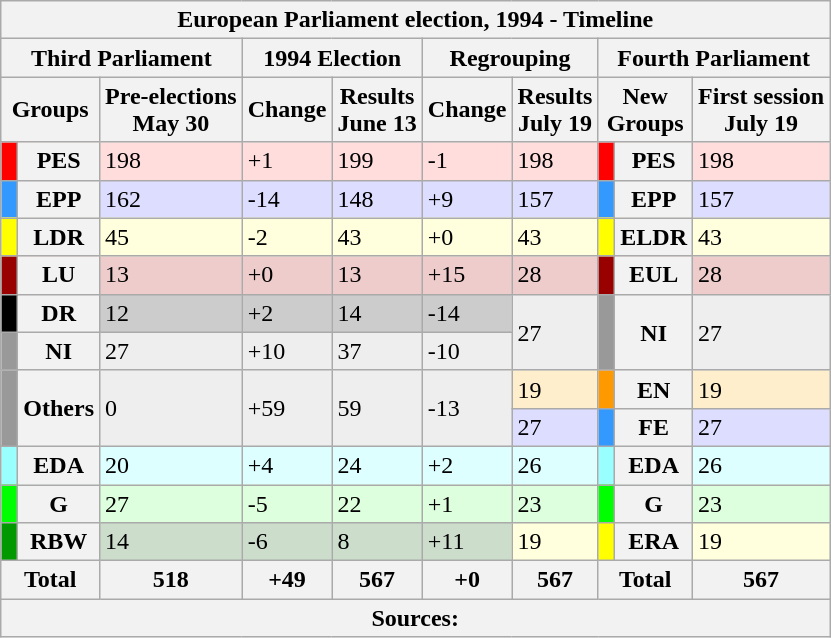<table class="wikitable">
<tr>
<th colspan="10">European Parliament election, 1994 - Timeline</th>
</tr>
<tr>
<th colspan="3">Third Parliament</th>
<th colspan="2">1994 Election</th>
<th colspan="2">Regrouping</th>
<th colspan="3">Fourth Parliament</th>
</tr>
<tr>
<th colspan="2">Groups</th>
<th>Pre-elections<br>May 30</th>
<th>Change</th>
<th>Results<br>June 13</th>
<th>Change</th>
<th>Results<br>July 19</th>
<th colspan="2">New<br>Groups</th>
<th>First session<br>July 19</th>
</tr>
<tr BGCOLOR="#FFDDDD">
<th style="background-color:#FF0000; width: 3px;"> </th>
<th>PES</th>
<td>198</td>
<td>+1</td>
<td>199</td>
<td>-1</td>
<td>198</td>
<th style="background-color:#FF0000; width: 3px;"> </th>
<th>PES</th>
<td>198</td>
</tr>
<tr BGCOLOR="#DDDDFF">
<th style="background-color:#3399FF; width: 3px;"> </th>
<th>EPP</th>
<td>162</td>
<td>-14</td>
<td>148</td>
<td>+9</td>
<td>157</td>
<th style="background-color:#3399FF; width: 3px;"> </th>
<th>EPP</th>
<td>157</td>
</tr>
<tr BGCOLOR="#FFFFDD">
<th style="background-color:#FFFF00; width: 3px;"> </th>
<th>LDR</th>
<td>45</td>
<td>-2</td>
<td>43</td>
<td>+0</td>
<td>43</td>
<th style="background-color:#FFFF00; width: 3px;"> </th>
<th>ELDR</th>
<td>43</td>
</tr>
<tr BGCOLOR="#EECCCC">
<th style="background-color:#990000; width: 3px;"> </th>
<th>LU</th>
<td>13</td>
<td>+0</td>
<td>13</td>
<td>+15</td>
<td>28</td>
<th style="background-color:#990000; width: 3px;"> </th>
<th>EUL</th>
<td>28</td>
</tr>
<tr BGCOLOR="#CCCCCC">
<th style="background-color:#000000; width: 3px;"> </th>
<th>DR</th>
<td>12</td>
<td>+2</td>
<td>14</td>
<td>-14</td>
<td rowspan=2 style="background-color:#EEEEEE;">27</td>
<th rowspan=2 style="background-color:#999999; width: 3px;"> </th>
<th rowspan=2>NI</th>
<td rowspan=2 style="background-color:#EEEEEE;">27</td>
</tr>
<tr BGCOLOR="#EEEEEE">
<th style="background-color:#999999; width: 3px;"> </th>
<th>NI</th>
<td>27</td>
<td>+10</td>
<td>37</td>
<td>-10</td>
</tr>
<tr BGCOLOR="#EEEEEE">
<th rowspan=2 style="background-color:#999999; width: 3px;"> </th>
<th rowspan=2>Others</th>
<td rowspan=2>0</td>
<td rowspan=2>+59</td>
<td rowspan=2>59</td>
<td rowspan=2>-13</td>
<td style="background-color:#FFEECC;">19</td>
<th style="background-color:#FF9900; width: 3px;"> </th>
<th>EN</th>
<td style="background-color:#FFEECC;">19</td>
</tr>
<tr BGCOLOR="#DDDDFF">
<td>27</td>
<th style="background-color:#3399FF; width: 3px;"> </th>
<th>FE</th>
<td>27</td>
</tr>
<tr BGCOLOR="#DDFFFF">
<th style="background-color:#99FFFF; width: 3px;"> </th>
<th>EDA</th>
<td>20</td>
<td>+4</td>
<td>24</td>
<td>+2</td>
<td>26</td>
<th style="background-color:#99FFFF; width: 3px;"> </th>
<th>EDA</th>
<td>26</td>
</tr>
<tr BGCOLOR="#DDFFDD">
<th style="background-color:#00FF00; width: 3px;"> </th>
<th>G</th>
<td>27</td>
<td>-5</td>
<td>22</td>
<td>+1</td>
<td>23</td>
<th style="background-color:#00FF00; width: 3px;"> </th>
<th>G</th>
<td>23</td>
</tr>
<tr BGCOLOR="#CCDDCC">
<th style="background-color:#009900; width: 3px;"> </th>
<th>RBW</th>
<td>14</td>
<td>-6</td>
<td>8</td>
<td>+11</td>
<td style="background-color:#FFFFDD;">19</td>
<th style="background-color:#FFFF00; width: 3px;"> </th>
<th>ERA</th>
<td style="background-color:#FFFFDD;">19</td>
</tr>
<tr>
<th colspan="2">Total</th>
<th>518</th>
<th>+49</th>
<th>567</th>
<th>+0</th>
<th>567</th>
<th colspan="2">Total</th>
<th>567</th>
</tr>
<tr>
<th colspan="10">Sources: <small>   </small></th>
</tr>
</table>
